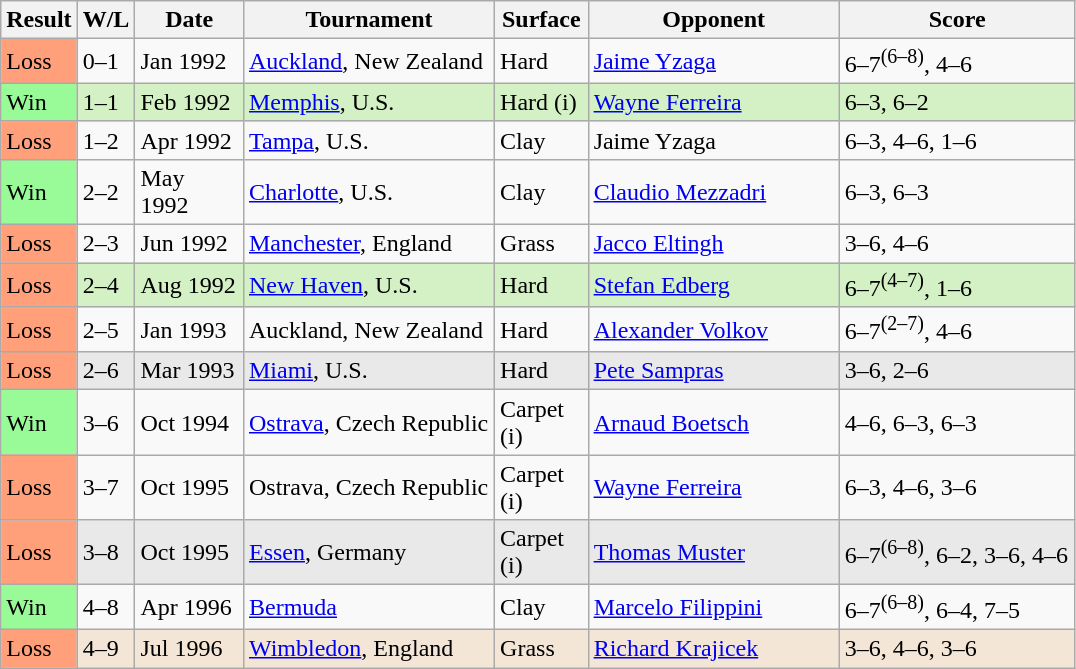<table class="sortable wikitable">
<tr>
<th style="width:40px">Result</th>
<th style="width:30px" class="unsortable">W/L</th>
<th style="width:65px">Date</th>
<th style="width:160px">Tournament</th>
<th style="width:55px">Surface</th>
<th style="width:160px">Opponent</th>
<th style="width:150px" class="unsortable">Score</th>
</tr>
<tr>
<td style="background:#ffa07a;">Loss</td>
<td>0–1</td>
<td>Jan 1992</td>
<td><a href='#'>Auckland</a>, New Zealand</td>
<td>Hard</td>
<td> <a href='#'>Jaime Yzaga</a></td>
<td>6–7<sup>(6–8)</sup>, 4–6</td>
</tr>
<tr style="background:#d4f1c5;">
<td style="background:#98fb98;">Win</td>
<td>1–1</td>
<td>Feb 1992</td>
<td><a href='#'>Memphis</a>, U.S.</td>
<td>Hard (i)</td>
<td> <a href='#'>Wayne Ferreira</a></td>
<td>6–3, 6–2</td>
</tr>
<tr>
<td style="background:#ffa07a;">Loss</td>
<td>1–2</td>
<td>Apr 1992</td>
<td><a href='#'>Tampa</a>, U.S.</td>
<td>Clay</td>
<td> Jaime Yzaga</td>
<td>6–3, 4–6, 1–6</td>
</tr>
<tr>
<td style="background:#98fb98;">Win</td>
<td>2–2</td>
<td>May 1992</td>
<td><a href='#'>Charlotte</a>, U.S.</td>
<td>Clay</td>
<td> <a href='#'>Claudio Mezzadri</a></td>
<td>6–3, 6–3</td>
</tr>
<tr>
<td style="background:#ffa07a;">Loss</td>
<td>2–3</td>
<td>Jun 1992</td>
<td><a href='#'>Manchester</a>, England</td>
<td>Grass</td>
<td> <a href='#'>Jacco Eltingh</a></td>
<td>3–6, 4–6</td>
</tr>
<tr style="background:#d4f1c5;">
<td style="background:#ffa07a;">Loss</td>
<td>2–4</td>
<td>Aug 1992</td>
<td><a href='#'>New Haven</a>, U.S.</td>
<td>Hard</td>
<td> <a href='#'>Stefan Edberg</a></td>
<td>6–7<sup>(4–7)</sup>, 1–6</td>
</tr>
<tr>
<td style="background:#ffa07a;">Loss</td>
<td>2–5</td>
<td>Jan 1993</td>
<td>Auckland, New Zealand</td>
<td>Hard</td>
<td> <a href='#'>Alexander Volkov</a></td>
<td>6–7<sup>(2–7)</sup>, 4–6</td>
</tr>
<tr style="background:#e9e9e9;">
<td style="background:#ffa07a;">Loss</td>
<td>2–6</td>
<td>Mar 1993</td>
<td><a href='#'>Miami</a>, U.S.</td>
<td>Hard</td>
<td> <a href='#'>Pete Sampras</a></td>
<td>3–6, 2–6</td>
</tr>
<tr>
<td style="background:#98fb98;">Win</td>
<td>3–6</td>
<td>Oct 1994</td>
<td><a href='#'>Ostrava</a>, Czech Republic</td>
<td>Carpet (i)</td>
<td> <a href='#'>Arnaud Boetsch</a></td>
<td>4–6, 6–3, 6–3</td>
</tr>
<tr>
<td style="background:#ffa07a;">Loss</td>
<td>3–7</td>
<td>Oct 1995</td>
<td>Ostrava, Czech Republic</td>
<td>Carpet (i)</td>
<td> <a href='#'>Wayne Ferreira</a></td>
<td>6–3, 4–6, 3–6</td>
</tr>
<tr style="background:#e9e9e9;">
<td style="background:#ffa07a;">Loss</td>
<td>3–8</td>
<td>Oct 1995</td>
<td><a href='#'>Essen</a>, Germany</td>
<td>Carpet (i)</td>
<td> <a href='#'>Thomas Muster</a></td>
<td>6–7<sup>(6–8)</sup>, 6–2, 3–6, 4–6</td>
</tr>
<tr>
<td style="background:#98fb98;">Win</td>
<td>4–8</td>
<td>Apr 1996</td>
<td><a href='#'>Bermuda</a></td>
<td>Clay</td>
<td> <a href='#'>Marcelo Filippini</a></td>
<td>6–7<sup>(6–8)</sup>, 6–4, 7–5</td>
</tr>
<tr style="background:#f3e6d7;">
<td style="background:#ffa07a;">Loss</td>
<td>4–9</td>
<td>Jul 1996</td>
<td><a href='#'>Wimbledon</a>, England</td>
<td>Grass</td>
<td> <a href='#'>Richard Krajicek</a></td>
<td>3–6, 4–6, 3–6</td>
</tr>
</table>
